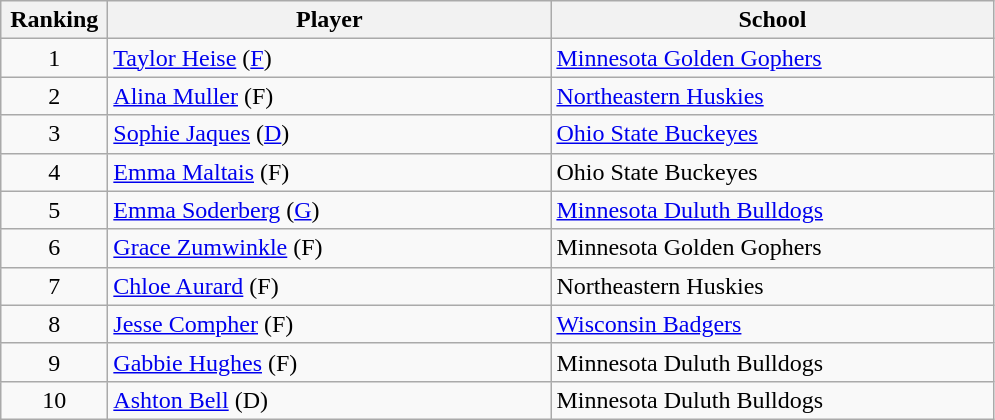<table class="wikitable">
<tr>
<th style="width:4em;">Ranking</th>
<th style="width:18em;">Player</th>
<th style="width:18em;">School</th>
</tr>
<tr>
<td style="text-align:center;">1</td>
<td> <a href='#'>Taylor Heise</a> (<a href='#'>F</a>)</td>
<td><a href='#'>Minnesota Golden Gophers</a></td>
</tr>
<tr>
<td style="text-align:center;">2</td>
<td> <a href='#'>Alina Muller</a> (F)</td>
<td><a href='#'>Northeastern Huskies</a></td>
</tr>
<tr>
<td style="text-align:center;">3</td>
<td> <a href='#'>Sophie Jaques</a> (<a href='#'>D</a>)</td>
<td><a href='#'>Ohio State Buckeyes</a></td>
</tr>
<tr>
<td style="text-align:center;">4</td>
<td> <a href='#'>Emma Maltais</a> (F)</td>
<td>Ohio State Buckeyes</td>
</tr>
<tr>
<td style="text-align:center;">5</td>
<td> <a href='#'>Emma Soderberg</a> (<a href='#'>G</a>)</td>
<td><a href='#'>Minnesota Duluth Bulldogs</a></td>
</tr>
<tr>
<td style="text-align:center;">6</td>
<td> <a href='#'>Grace Zumwinkle</a> (F)</td>
<td>Minnesota Golden Gophers</td>
</tr>
<tr>
<td style="text-align:center;">7</td>
<td> <a href='#'>Chloe Aurard</a> (F)</td>
<td>Northeastern Huskies</td>
</tr>
<tr>
<td style="text-align:center;">8</td>
<td> <a href='#'>Jesse Compher</a> (F)</td>
<td><a href='#'>Wisconsin Badgers</a></td>
</tr>
<tr>
<td style="text-align:center;">9</td>
<td> <a href='#'>Gabbie Hughes</a> (F)</td>
<td>Minnesota Duluth Bulldogs</td>
</tr>
<tr>
<td style="text-align:center;">10</td>
<td> <a href='#'>Ashton Bell</a> (D)</td>
<td>Minnesota Duluth Bulldogs</td>
</tr>
</table>
